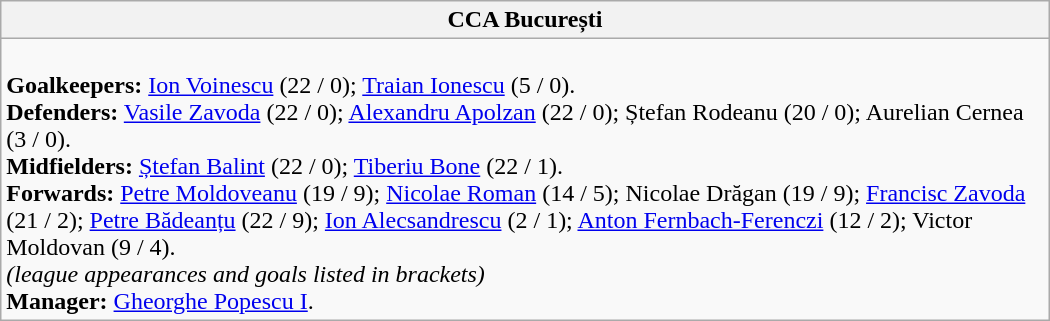<table class="wikitable" style="width:700px">
<tr>
<th>CCA București</th>
</tr>
<tr>
<td><br><strong>Goalkeepers:</strong> <a href='#'>Ion Voinescu</a> (22 / 0); <a href='#'>Traian Ionescu</a> (5 / 0).<br>
<strong>Defenders:</strong> <a href='#'>Vasile Zavoda</a> (22 / 0); <a href='#'>Alexandru Apolzan</a> (22 / 0); Ștefan Rodeanu (20 / 0); Aurelian Cernea (3 / 0).<br>
<strong>Midfielders:</strong> <a href='#'>Ștefan Balint</a> (22 / 0); <a href='#'>Tiberiu Bone</a> (22 / 1).<br>
<strong>Forwards:</strong> <a href='#'>Petre Moldoveanu</a> (19 / 9);  <a href='#'>Nicolae Roman</a> (14 / 5); Nicolae Drăgan (19 / 9); <a href='#'>Francisc Zavoda</a> (21 / 2); <a href='#'>Petre Bădeanțu</a> (22 / 9); <a href='#'>Ion Alecsandrescu</a> (2 / 1); <a href='#'>Anton Fernbach-Ferenczi</a> (12 / 2); Victor Moldovan (9 / 4).
<br><em>(league appearances and goals listed in brackets)</em><br><strong>Manager:</strong> <a href='#'>Gheorghe Popescu I</a>.</td>
</tr>
</table>
